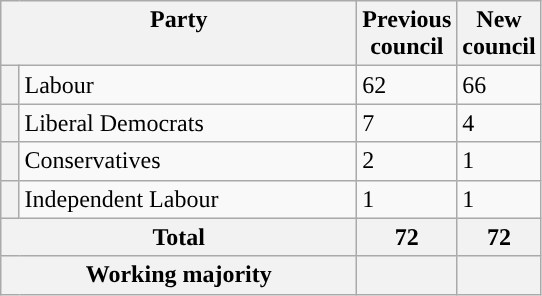<table class="wikitable">
<tr>
<th valign=top colspan="2" style="width: 230px">Party</th>
<th valign=top style="width: 30px">Previous council</th>
<th valign=top style="width: 30px">New council</th>
</tr>
<tr>
<th style="background-color: "></th>
<td>Labour</td>
<td>62</td>
<td>66</td>
</tr>
<tr>
<th style="background-color: "></th>
<td>Liberal Democrats</td>
<td>7</td>
<td>4</td>
</tr>
<tr>
<th style="background-color: "></th>
<td>Conservatives</td>
<td>2</td>
<td>1</td>
</tr>
<tr>
<th style="background-color: "></th>
<td>Independent Labour</td>
<td>1</td>
<td>1</td>
</tr>
<tr>
<th colspan=2>Total</th>
<th style="text-align: center">72</th>
<th colspan=3>72</th>
</tr>
<tr>
<th colspan=2>Working majority</th>
<th></th>
<th></th>
</tr>
</table>
